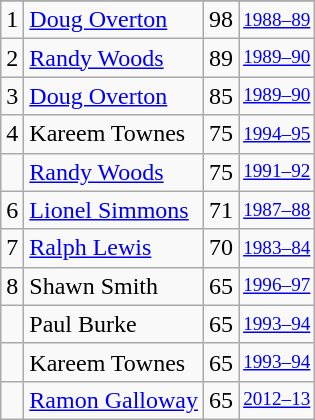<table class="wikitable">
<tr>
</tr>
<tr>
<td>1</td>
<td><a href='#'>Doug Overton</a></td>
<td>98</td>
<td style="font-size:80%;"><a href='#'>1988–89</a></td>
</tr>
<tr>
<td>2</td>
<td><a href='#'>Randy Woods</a></td>
<td>89</td>
<td style="font-size:80%;"><a href='#'>1989–90</a></td>
</tr>
<tr>
<td>3</td>
<td><a href='#'>Doug Overton</a></td>
<td>85</td>
<td style="font-size:80%;"><a href='#'>1989–90</a></td>
</tr>
<tr>
<td>4</td>
<td>Kareem Townes</td>
<td>75</td>
<td style="font-size:80%;"><a href='#'>1994–95</a></td>
</tr>
<tr>
<td></td>
<td><a href='#'>Randy Woods</a></td>
<td>75</td>
<td style="font-size:80%;"><a href='#'>1991–92</a></td>
</tr>
<tr>
<td>6</td>
<td><a href='#'>Lionel Simmons</a></td>
<td>71</td>
<td style="font-size:80%;"><a href='#'>1987–88</a></td>
</tr>
<tr>
<td>7</td>
<td><a href='#'>Ralph Lewis</a></td>
<td>70</td>
<td style="font-size:80%;"><a href='#'>1983–84</a></td>
</tr>
<tr>
<td>8</td>
<td>Shawn Smith</td>
<td>65</td>
<td style="font-size:80%;"><a href='#'>1996–97</a></td>
</tr>
<tr>
<td></td>
<td>Paul Burke</td>
<td>65</td>
<td style="font-size:80%;"><a href='#'>1993–94</a></td>
</tr>
<tr>
<td></td>
<td>Kareem Townes</td>
<td>65</td>
<td style="font-size:80%;"><a href='#'>1993–94</a></td>
</tr>
<tr>
<td></td>
<td><a href='#'>Ramon Galloway</a></td>
<td>65</td>
<td style="font-size:80%;"><a href='#'>2012–13</a></td>
</tr>
</table>
